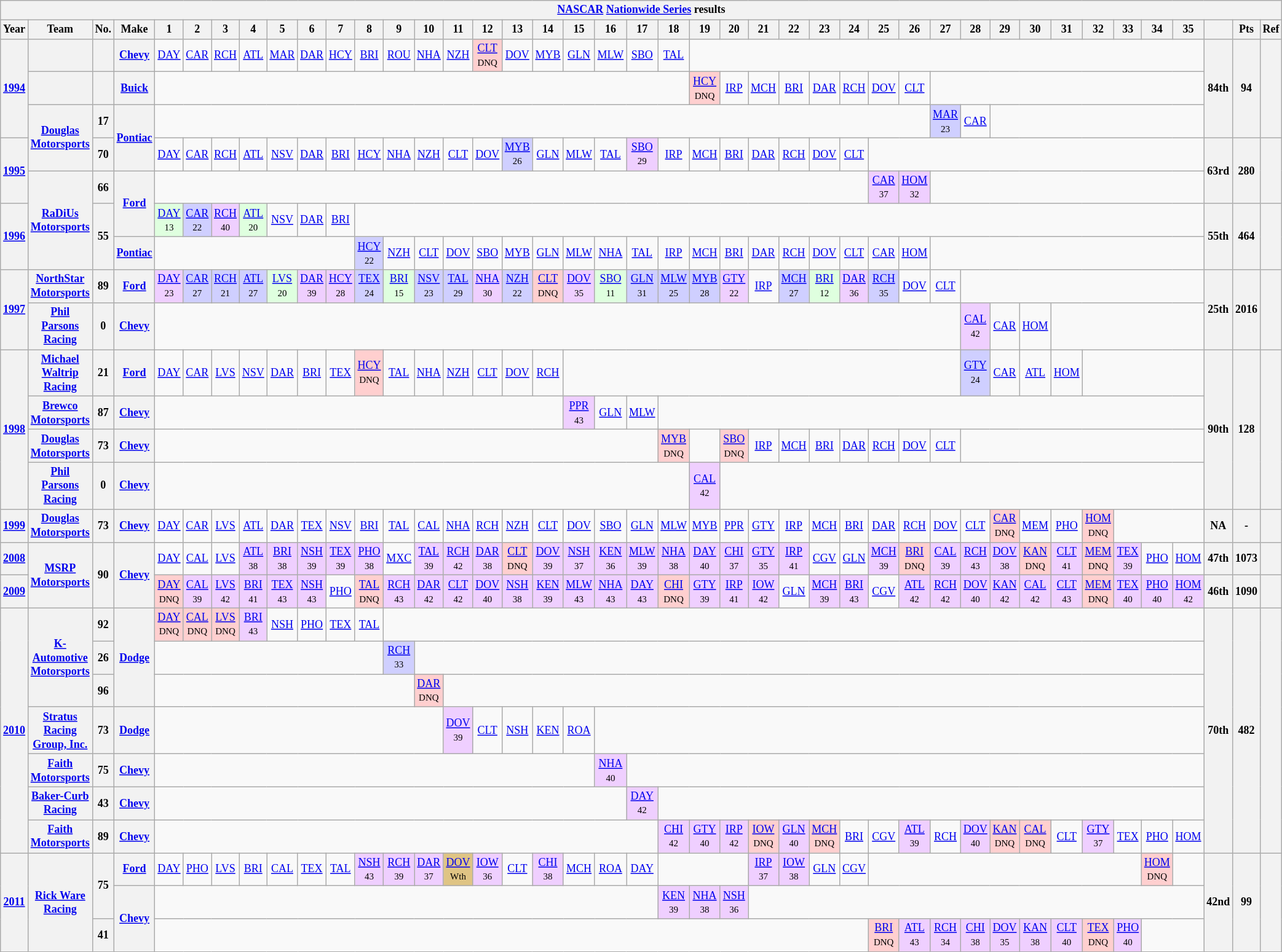<table class="wikitable" style="text-align:center; font-size:75%">
<tr>
<th colspan=45><a href='#'>NASCAR</a> <a href='#'>Nationwide Series</a> results</th>
</tr>
<tr>
<th>Year</th>
<th>Team</th>
<th>No.</th>
<th>Make</th>
<th>1</th>
<th>2</th>
<th>3</th>
<th>4</th>
<th>5</th>
<th>6</th>
<th>7</th>
<th>8</th>
<th>9</th>
<th>10</th>
<th>11</th>
<th>12</th>
<th>13</th>
<th>14</th>
<th>15</th>
<th>16</th>
<th>17</th>
<th>18</th>
<th>19</th>
<th>20</th>
<th>21</th>
<th>22</th>
<th>23</th>
<th>24</th>
<th>25</th>
<th>26</th>
<th>27</th>
<th>28</th>
<th>29</th>
<th>30</th>
<th>31</th>
<th>32</th>
<th>33</th>
<th>34</th>
<th>35</th>
<th></th>
<th>Pts</th>
<th>Ref</th>
</tr>
<tr>
<th rowspan=3><a href='#'>1994</a></th>
<th></th>
<th></th>
<th><a href='#'>Chevy</a></th>
<td><a href='#'>DAY</a></td>
<td><a href='#'>CAR</a></td>
<td><a href='#'>RCH</a></td>
<td><a href='#'>ATL</a></td>
<td><a href='#'>MAR</a></td>
<td><a href='#'>DAR</a></td>
<td><a href='#'>HCY</a></td>
<td><a href='#'>BRI</a></td>
<td><a href='#'>ROU</a></td>
<td><a href='#'>NHA</a></td>
<td><a href='#'>NZH</a></td>
<td style="background:#FFCFCF;"><a href='#'>CLT</a><br><small>DNQ</small></td>
<td><a href='#'>DOV</a></td>
<td><a href='#'>MYB</a></td>
<td><a href='#'>GLN</a></td>
<td><a href='#'>MLW</a></td>
<td><a href='#'>SBO</a></td>
<td><a href='#'>TAL</a></td>
<td colspan=17></td>
<th rowspan=3>84th</th>
<th rowspan=3>94</th>
<th rowspan=3></th>
</tr>
<tr>
<th></th>
<th></th>
<th><a href='#'>Buick</a></th>
<td colspan=18></td>
<td style="background:#FFCFCF;"><a href='#'>HCY</a><br><small>DNQ</small></td>
<td><a href='#'>IRP</a></td>
<td><a href='#'>MCH</a></td>
<td><a href='#'>BRI</a></td>
<td><a href='#'>DAR</a></td>
<td><a href='#'>RCH</a></td>
<td><a href='#'>DOV</a></td>
<td><a href='#'>CLT</a></td>
<td colspan=9></td>
</tr>
<tr>
<th rowspan=2><a href='#'>Douglas Motorsports</a></th>
<th>17</th>
<th rowspan=2><a href='#'>Pontiac</a></th>
<td colspan=26></td>
<td style="background:#CFCFFF;"><a href='#'>MAR</a><br><small>23</small></td>
<td><a href='#'>CAR</a></td>
<td colspan=7></td>
</tr>
<tr>
<th rowspan=2><a href='#'>1995</a></th>
<th>70</th>
<td><a href='#'>DAY</a></td>
<td><a href='#'>CAR</a></td>
<td><a href='#'>RCH</a></td>
<td><a href='#'>ATL</a></td>
<td><a href='#'>NSV</a></td>
<td><a href='#'>DAR</a></td>
<td><a href='#'>BRI</a></td>
<td><a href='#'>HCY</a></td>
<td><a href='#'>NHA</a></td>
<td><a href='#'>NZH</a></td>
<td><a href='#'>CLT</a></td>
<td><a href='#'>DOV</a></td>
<td style="background:#CFCFFF;"><a href='#'>MYB</a><br><small>26</small></td>
<td><a href='#'>GLN</a></td>
<td><a href='#'>MLW</a></td>
<td><a href='#'>TAL</a></td>
<td style="background:#EFCFFF;"><a href='#'>SBO</a><br><small>29</small></td>
<td><a href='#'>IRP</a></td>
<td><a href='#'>MCH</a></td>
<td><a href='#'>BRI</a></td>
<td><a href='#'>DAR</a></td>
<td><a href='#'>RCH</a></td>
<td><a href='#'>DOV</a></td>
<td><a href='#'>CLT</a></td>
<td colspan=11></td>
<th rowspan=2>63rd</th>
<th rowspan=2>280</th>
<th rowspan=2></th>
</tr>
<tr>
<th rowspan=3><a href='#'>RaDiUs Motorsports</a></th>
<th>66</th>
<th rowspan=2><a href='#'>Ford</a></th>
<td colspan=24></td>
<td style="background:#EFCFFF;"><a href='#'>CAR</a><br><small>37</small></td>
<td style="background:#EFCFFF;"><a href='#'>HOM</a><br><small>32</small></td>
<td colspan=9></td>
</tr>
<tr>
<th rowspan=2><a href='#'>1996</a></th>
<th rowspan=2>55</th>
<td style="background:#DFFFDF;"><a href='#'>DAY</a><br><small>13</small></td>
<td style="background:#CFCFFF;"><a href='#'>CAR</a><br><small>22</small></td>
<td style="background:#EFCFFF;"><a href='#'>RCH</a><br><small>40</small></td>
<td style="background:#DFFFDF;"><a href='#'>ATL</a><br><small>20</small></td>
<td><a href='#'>NSV</a></td>
<td><a href='#'>DAR</a></td>
<td><a href='#'>BRI</a></td>
<td colspan=28></td>
<th rowspan=2>55th</th>
<th rowspan=2>464</th>
<th rowspan=2></th>
</tr>
<tr>
<th><a href='#'>Pontiac</a></th>
<td colspan=7></td>
<td style="background:#CFCFFF;"><a href='#'>HCY</a><br><small>22</small></td>
<td><a href='#'>NZH</a></td>
<td><a href='#'>CLT</a></td>
<td><a href='#'>DOV</a></td>
<td><a href='#'>SBO</a></td>
<td><a href='#'>MYB</a></td>
<td><a href='#'>GLN</a></td>
<td><a href='#'>MLW</a></td>
<td><a href='#'>NHA</a></td>
<td><a href='#'>TAL</a></td>
<td><a href='#'>IRP</a></td>
<td><a href='#'>MCH</a></td>
<td><a href='#'>BRI</a></td>
<td><a href='#'>DAR</a></td>
<td><a href='#'>RCH</a></td>
<td><a href='#'>DOV</a></td>
<td><a href='#'>CLT</a></td>
<td><a href='#'>CAR</a></td>
<td><a href='#'>HOM</a></td>
<td colspan=9></td>
</tr>
<tr>
<th rowspan=2><a href='#'>1997</a></th>
<th><a href='#'>NorthStar Motorsports</a></th>
<th>89</th>
<th><a href='#'>Ford</a></th>
<td style="background:#EFCFFF;"><a href='#'>DAY</a><br><small>23</small></td>
<td style="background:#CFCFFF;"><a href='#'>CAR</a><br><small>27</small></td>
<td style="background:#CFCFFF;"><a href='#'>RCH</a><br><small>21</small></td>
<td style="background:#CFCFFF;"><a href='#'>ATL</a><br><small>27</small></td>
<td style="background:#DFFFDF;"><a href='#'>LVS</a><br><small>20</small></td>
<td style="background:#EFCFFF;"><a href='#'>DAR</a><br><small>39</small></td>
<td style="background:#EFCFFF;"><a href='#'>HCY</a><br><small>28</small></td>
<td style="background:#CFCFFF;"><a href='#'>TEX</a><br><small>24</small></td>
<td style="background:#DFFFDF;"><a href='#'>BRI</a><br><small>15</small></td>
<td style="background:#CFCFFF;"><a href='#'>NSV</a><br><small>23</small></td>
<td style="background:#CFCFFF;"><a href='#'>TAL</a><br><small>29</small></td>
<td style="background:#EFCFFF;"><a href='#'>NHA</a><br><small>30</small></td>
<td style="background:#CFCFFF;"><a href='#'>NZH</a><br><small>22</small></td>
<td style="background:#FFCFCF;"><a href='#'>CLT</a><br><small>DNQ</small></td>
<td style="background:#EFCFFF;"><a href='#'>DOV</a><br><small>35</small></td>
<td style="background:#DFFFDF;"><a href='#'>SBO</a><br><small>11</small></td>
<td style="background:#CFCFFF;"><a href='#'>GLN</a><br><small>31</small></td>
<td style="background:#CFCFFF;"><a href='#'>MLW</a><br><small>25</small></td>
<td style="background:#CFCFFF;"><a href='#'>MYB</a><br><small>28</small></td>
<td style="background:#EFCFFF;"><a href='#'>GTY</a><br><small>22</small></td>
<td><a href='#'>IRP</a></td>
<td style="background:#CFCFFF;"><a href='#'>MCH</a><br><small>27</small></td>
<td style="background:#DFFFDF;"><a href='#'>BRI</a><br><small>12</small></td>
<td style="background:#EFCFFF;"><a href='#'>DAR</a><br><small>36</small></td>
<td style="background:#CFCFFF;"><a href='#'>RCH</a><br><small>35</small></td>
<td><a href='#'>DOV</a></td>
<td><a href='#'>CLT</a></td>
<td colspan=8></td>
<th rowspan=2>25th</th>
<th rowspan=2>2016</th>
<th rowspan=2></th>
</tr>
<tr>
<th><a href='#'>Phil Parsons Racing</a></th>
<th>0</th>
<th><a href='#'>Chevy</a></th>
<td colspan=27></td>
<td style="background:#EFCFFF;"><a href='#'>CAL</a><br><small>42</small></td>
<td><a href='#'>CAR</a></td>
<td><a href='#'>HOM</a></td>
<td colspan=5></td>
</tr>
<tr>
<th rowspan=4><a href='#'>1998</a></th>
<th><a href='#'>Michael Waltrip Racing</a></th>
<th>21</th>
<th><a href='#'>Ford</a></th>
<td><a href='#'>DAY</a></td>
<td><a href='#'>CAR</a></td>
<td><a href='#'>LVS</a></td>
<td><a href='#'>NSV</a></td>
<td><a href='#'>DAR</a></td>
<td><a href='#'>BRI</a></td>
<td><a href='#'>TEX</a></td>
<td style="background:#FFCFCF;"><a href='#'>HCY</a><br><small>DNQ</small></td>
<td><a href='#'>TAL</a></td>
<td><a href='#'>NHA</a></td>
<td><a href='#'>NZH</a></td>
<td><a href='#'>CLT</a></td>
<td><a href='#'>DOV</a></td>
<td><a href='#'>RCH</a></td>
<td colspan=13></td>
<td style="background:#CFCFFF;"><a href='#'>GTY</a><br><small>24</small></td>
<td><a href='#'>CAR</a></td>
<td><a href='#'>ATL</a></td>
<td><a href='#'>HOM</a></td>
<td colspan=4></td>
<th rowspan=4>90th</th>
<th rowspan=4>128</th>
<th rowspan=4></th>
</tr>
<tr>
<th><a href='#'>Brewco Motorsports</a></th>
<th>87</th>
<th><a href='#'>Chevy</a></th>
<td colspan=14></td>
<td style="background:#EFCFFF;"><a href='#'>PPR</a><br><small>43</small></td>
<td><a href='#'>GLN</a></td>
<td><a href='#'>MLW</a></td>
<td colspan=18></td>
</tr>
<tr>
<th><a href='#'>Douglas Motorsports</a></th>
<th>73</th>
<th><a href='#'>Chevy</a></th>
<td colspan=17></td>
<td style="background:#FFCFCF;"><a href='#'>MYB</a><br><small>DNQ</small></td>
<td></td>
<td style="background:#FFCFCF;"><a href='#'>SBO</a><br><small>DNQ</small></td>
<td><a href='#'>IRP</a></td>
<td><a href='#'>MCH</a></td>
<td><a href='#'>BRI</a></td>
<td><a href='#'>DAR</a></td>
<td><a href='#'>RCH</a></td>
<td><a href='#'>DOV</a></td>
<td><a href='#'>CLT</a></td>
<td colspan=8></td>
</tr>
<tr>
<th><a href='#'>Phil Parsons Racing</a></th>
<th>0</th>
<th><a href='#'>Chevy</a></th>
<td colspan=18></td>
<td style="background:#EFCFFF;"><a href='#'>CAL</a><br><small>42</small></td>
<td colspan=16></td>
</tr>
<tr>
<th><a href='#'>1999</a></th>
<th><a href='#'>Douglas Motorsports</a></th>
<th>73</th>
<th><a href='#'>Chevy</a></th>
<td><a href='#'>DAY</a></td>
<td><a href='#'>CAR</a></td>
<td><a href='#'>LVS</a></td>
<td><a href='#'>ATL</a></td>
<td><a href='#'>DAR</a></td>
<td><a href='#'>TEX</a></td>
<td><a href='#'>NSV</a></td>
<td><a href='#'>BRI</a></td>
<td><a href='#'>TAL</a></td>
<td><a href='#'>CAL</a></td>
<td><a href='#'>NHA</a></td>
<td><a href='#'>RCH</a></td>
<td><a href='#'>NZH</a></td>
<td><a href='#'>CLT</a></td>
<td><a href='#'>DOV</a></td>
<td><a href='#'>SBO</a></td>
<td><a href='#'>GLN</a></td>
<td><a href='#'>MLW</a></td>
<td><a href='#'>MYB</a></td>
<td><a href='#'>PPR</a></td>
<td><a href='#'>GTY</a></td>
<td><a href='#'>IRP</a></td>
<td><a href='#'>MCH</a></td>
<td><a href='#'>BRI</a></td>
<td><a href='#'>DAR</a></td>
<td><a href='#'>RCH</a></td>
<td><a href='#'>DOV</a></td>
<td><a href='#'>CLT</a></td>
<td style="background:#FFCFCF;"><a href='#'>CAR</a><br><small>DNQ</small></td>
<td><a href='#'>MEM</a></td>
<td><a href='#'>PHO</a></td>
<td style="background:#FFCFCF;"><a href='#'>HOM</a><br><small>DNQ</small></td>
<td colspan=3></td>
<th>NA</th>
<th>-</th>
<th></th>
</tr>
<tr>
<th><a href='#'>2008</a></th>
<th rowspan=2><a href='#'>MSRP Motorsports</a></th>
<th rowspan=2>90</th>
<th rowspan=2><a href='#'>Chevy</a></th>
<td><a href='#'>DAY</a></td>
<td><a href='#'>CAL</a></td>
<td><a href='#'>LVS</a></td>
<td style="background:#EFCFFF;"><a href='#'>ATL</a><br><small>38</small></td>
<td style="background:#EFCFFF;"><a href='#'>BRI</a><br><small>38</small></td>
<td style="background:#EFCFFF;"><a href='#'>NSH</a><br><small>39</small></td>
<td style="background:#EFCFFF;"><a href='#'>TEX</a><br><small>39</small></td>
<td style="background:#EFCFFF;"><a href='#'>PHO</a><br><small>38</small></td>
<td><a href='#'>MXC</a></td>
<td style="background:#EFCFFF;"><a href='#'>TAL</a><br><small>39</small></td>
<td style="background:#EFCFFF;"><a href='#'>RCH</a><br><small>42</small></td>
<td style="background:#EFCFFF;"><a href='#'>DAR</a><br><small>38</small></td>
<td style="background:#FFCFCF;"><a href='#'>CLT</a><br><small>DNQ</small></td>
<td style="background:#EFCFFF;"><a href='#'>DOV</a><br><small>39</small></td>
<td style="background:#EFCFFF;"><a href='#'>NSH</a><br><small>37</small></td>
<td style="background:#EFCFFF;"><a href='#'>KEN</a><br><small>36</small></td>
<td style="background:#EFCFFF;"><a href='#'>MLW</a><br><small>39</small></td>
<td style="background:#EFCFFF;"><a href='#'>NHA</a><br><small>38</small></td>
<td style="background:#EFCFFF;"><a href='#'>DAY</a><br><small>40</small></td>
<td style="background:#EFCFFF;"><a href='#'>CHI</a><br><small>37</small></td>
<td style="background:#EFCFFF;"><a href='#'>GTY</a><br><small>35</small></td>
<td style="background:#EFCFFF;"><a href='#'>IRP</a><br><small>41</small></td>
<td><a href='#'>CGV</a></td>
<td><a href='#'>GLN</a></td>
<td style="background:#EFCFFF;"><a href='#'>MCH</a><br><small>39</small></td>
<td style="background:#FFCFCF;"><a href='#'>BRI</a><br><small>DNQ</small></td>
<td style="background:#EFCFFF;"><a href='#'>CAL</a><br><small>39</small></td>
<td style="background:#EFCFFF;"><a href='#'>RCH</a><br><small>43</small></td>
<td style="background:#EFCFFF;"><a href='#'>DOV</a><br><small>38</small></td>
<td style="background:#FFCFCF;"><a href='#'>KAN</a><br><small>DNQ</small></td>
<td style="background:#EFCFFF;"><a href='#'>CLT</a><br><small>41</small></td>
<td style="background:#FFCFCF;"><a href='#'>MEM</a><br><small>DNQ</small></td>
<td style="background:#EFCFFF;"><a href='#'>TEX</a><br><small>39</small></td>
<td><a href='#'>PHO</a></td>
<td><a href='#'>HOM</a></td>
<th>47th</th>
<th>1073</th>
<th></th>
</tr>
<tr>
<th><a href='#'>2009</a></th>
<td style="background:#FFCFCF;"><a href='#'>DAY</a><br><small>DNQ</small></td>
<td style="background:#EFCFFF;"><a href='#'>CAL</a><br><small>39</small></td>
<td style="background:#EFCFFF;"><a href='#'>LVS</a><br><small>42</small></td>
<td style="background:#EFCFFF;"><a href='#'>BRI</a><br><small>41</small></td>
<td style="background:#EFCFFF;"><a href='#'>TEX</a><br><small>43</small></td>
<td style="background:#EFCFFF;"><a href='#'>NSH</a><br><small>43</small></td>
<td><a href='#'>PHO</a></td>
<td style="background:#FFCFCF;"><a href='#'>TAL</a><br><small>DNQ</small></td>
<td style="background:#EFCFFF;"><a href='#'>RCH</a><br><small>43</small></td>
<td style="background:#EFCFFF;"><a href='#'>DAR</a><br><small>42</small></td>
<td style="background:#EFCFFF;"><a href='#'>CLT</a><br><small>42</small></td>
<td style="background:#EFCFFF;"><a href='#'>DOV</a><br><small>40</small></td>
<td style="background:#EFCFFF;"><a href='#'>NSH</a><br><small>38</small></td>
<td style="background:#EFCFFF;"><a href='#'>KEN</a><br><small>39</small></td>
<td style="background:#EFCFFF;"><a href='#'>MLW</a><br><small>43</small></td>
<td style="background:#EFCFFF;"><a href='#'>NHA</a><br><small>43</small></td>
<td style="background:#EFCFFF;"><a href='#'>DAY</a><br><small>43</small></td>
<td style="background:#FFCFCF;"><a href='#'>CHI</a><br><small>DNQ</small></td>
<td style="background:#EFCFFF;"><a href='#'>GTY</a><br><small>39</small></td>
<td style="background:#EFCFFF;"><a href='#'>IRP</a><br><small>41</small></td>
<td style="background:#EFCFFF;"><a href='#'>IOW</a><br><small>42</small></td>
<td><a href='#'>GLN</a></td>
<td style="background:#EFCFFF;"><a href='#'>MCH</a><br><small>39</small></td>
<td style="background:#EFCFFF;"><a href='#'>BRI</a><br><small>43</small></td>
<td><a href='#'>CGV</a></td>
<td style="background:#EFCFFF;"><a href='#'>ATL</a><br><small>42</small></td>
<td style="background:#EFCFFF;"><a href='#'>RCH</a><br><small>42</small></td>
<td style="background:#EFCFFF;"><a href='#'>DOV</a><br><small>40</small></td>
<td style="background:#EFCFFF;"><a href='#'>KAN</a><br><small>42</small></td>
<td style="background:#EFCFFF;"><a href='#'>CAL</a><br><small>42</small></td>
<td style="background:#EFCFFF;"><a href='#'>CLT</a><br><small>43</small></td>
<td style="background:#FFCFCF;"><a href='#'>MEM</a><br><small>DNQ</small></td>
<td style="background:#EFCFFF;"><a href='#'>TEX</a><br><small>40</small></td>
<td style="background:#EFCFFF;"><a href='#'>PHO</a><br><small>40</small></td>
<td style="background:#EFCFFF;"><a href='#'>HOM</a><br><small>42</small></td>
<th>46th</th>
<th>1090</th>
<th></th>
</tr>
<tr>
<th rowspan=7><a href='#'>2010</a></th>
<th rowspan=3><a href='#'>K-Automotive Motorsports</a></th>
<th>92</th>
<th rowspan=3><a href='#'>Dodge</a></th>
<td style="background:#FFCFCF;"><a href='#'>DAY</a><br><small>DNQ</small></td>
<td style="background:#FFCFCF;"><a href='#'>CAL</a><br><small>DNQ</small></td>
<td style="background:#FFCFCF;"><a href='#'>LVS</a><br><small>DNQ</small></td>
<td style="background:#EFCFFF;"><a href='#'>BRI</a><br><small>43</small></td>
<td><a href='#'>NSH</a></td>
<td><a href='#'>PHO</a></td>
<td><a href='#'>TEX</a></td>
<td><a href='#'>TAL</a></td>
<td colspan=27></td>
<th rowspan=7>70th</th>
<th rowspan=7>482</th>
<th rowspan=7></th>
</tr>
<tr>
<th>26</th>
<td colspan=8></td>
<td style="background:#CFCFFF;"><a href='#'>RCH</a><br><small>33</small></td>
<td colspan=26></td>
</tr>
<tr>
<th>96</th>
<td colspan=9></td>
<td style="background:#FFCFCF;"><a href='#'>DAR</a><br><small>DNQ</small></td>
<td colspan=25></td>
</tr>
<tr>
<th><a href='#'>Stratus Racing Group, Inc.</a></th>
<th>73</th>
<th><a href='#'>Dodge</a></th>
<td colspan=10></td>
<td style="background:#EFCFFF;"><a href='#'>DOV</a><br><small>39</small></td>
<td><a href='#'>CLT</a></td>
<td><a href='#'>NSH</a></td>
<td><a href='#'>KEN</a></td>
<td><a href='#'>ROA</a></td>
<td colspan=20></td>
</tr>
<tr>
<th><a href='#'>Faith Motorsports</a></th>
<th>75</th>
<th><a href='#'>Chevy</a></th>
<td colspan=15></td>
<td style="background:#EFCFFF;"><a href='#'>NHA</a><br><small>40</small></td>
<td colspan=19></td>
</tr>
<tr>
<th><a href='#'>Baker-Curb Racing</a></th>
<th>43</th>
<th><a href='#'>Chevy</a></th>
<td colspan=16></td>
<td style="background:#EFCFFF;"><a href='#'>DAY</a><br><small>42</small></td>
<td colspan=18></td>
</tr>
<tr>
<th><a href='#'>Faith Motorsports</a></th>
<th>89</th>
<th><a href='#'>Chevy</a></th>
<td colspan=17></td>
<td style="background:#EFCFFF;"><a href='#'>CHI</a><br><small>42</small></td>
<td style="background:#EFCFFF;"><a href='#'>GTY</a><br><small>40</small></td>
<td style="background:#EFCFFF;"><a href='#'>IRP</a><br><small>42</small></td>
<td style="background:#FFCFCF;"><a href='#'>IOW</a><br><small>DNQ</small></td>
<td style="background:#EFCFFF;"><a href='#'>GLN</a><br><small>40</small></td>
<td style="background:#FFCFCF;"><a href='#'>MCH</a><br><small>DNQ</small></td>
<td><a href='#'>BRI</a></td>
<td><a href='#'>CGV</a></td>
<td style="background:#EFCFFF;"><a href='#'>ATL</a><br><small>39</small></td>
<td><a href='#'>RCH</a></td>
<td style="background:#EFCFFF;"><a href='#'>DOV</a><br><small>40</small></td>
<td style="background:#FFCFCF;"><a href='#'>KAN</a><br><small>DNQ</small></td>
<td style="background:#FFCFCF;"><a href='#'>CAL</a><br><small>DNQ</small></td>
<td><a href='#'>CLT</a></td>
<td style="background:#EFCFFF;"><a href='#'>GTY</a><br><small>37</small></td>
<td><a href='#'>TEX</a></td>
<td><a href='#'>PHO</a></td>
<td><a href='#'>HOM</a></td>
</tr>
<tr>
<th rowspan=3><a href='#'>2011</a></th>
<th rowspan=3><a href='#'>Rick Ware Racing</a></th>
<th rowspan=2>75</th>
<th><a href='#'>Ford</a></th>
<td><a href='#'>DAY</a></td>
<td><a href='#'>PHO</a></td>
<td><a href='#'>LVS</a></td>
<td><a href='#'>BRI</a></td>
<td><a href='#'>CAL</a></td>
<td><a href='#'>TEX</a></td>
<td><a href='#'>TAL</a></td>
<td style="background:#EFCFFF;"><a href='#'>NSH</a><br><small>43</small></td>
<td style="background:#EFCFFF;"><a href='#'>RCH</a><br><small>39</small></td>
<td style="background:#EFCFFF;"><a href='#'>DAR</a><br><small>37</small></td>
<td style="background:#DFC484;"><a href='#'>DOV</a><br><small>Wth</small></td>
<td style="background:#EFCFFF;"><a href='#'>IOW</a><br><small>36</small></td>
<td><a href='#'>CLT</a></td>
<td style="background:#EFCFFF;"><a href='#'>CHI</a><br><small>38</small></td>
<td><a href='#'>MCH</a></td>
<td><a href='#'>ROA</a></td>
<td><a href='#'>DAY</a></td>
<td colspan=3></td>
<td style="background:#EFCFFF;"><a href='#'>IRP</a><br><small>37</small></td>
<td style="background:#EFCFFF;"><a href='#'>IOW</a><br><small>38</small></td>
<td><a href='#'>GLN</a></td>
<td><a href='#'>CGV</a></td>
<td colspan=9></td>
<td style="background:#FFCFCF;"><a href='#'>HOM</a><br><small>DNQ</small></td>
<td></td>
<th rowspan=3>42nd</th>
<th rowspan=3>99</th>
<th rowspan=3></th>
</tr>
<tr>
<th rowspan=2><a href='#'>Chevy</a></th>
<td colspan=17></td>
<td style="background:#EFCFFF;"><a href='#'>KEN</a><br><small>39</small></td>
<td style="background:#EFCFFF;"><a href='#'>NHA</a><br><small>38</small></td>
<td style="background:#EFCFFF;"><a href='#'>NSH</a><br><small>36</small></td>
<td colspan=15></td>
</tr>
<tr>
<th>41</th>
<td colspan=24></td>
<td style="background:#FFCFCF;"><a href='#'>BRI</a><br><small>DNQ</small></td>
<td style="background:#EFCFFF;"><a href='#'>ATL</a><br><small>43</small></td>
<td style="background:#EFCFFF;"><a href='#'>RCH</a><br><small>34</small></td>
<td style="background:#EFCFFF;"><a href='#'>CHI</a><br><small>38</small></td>
<td style="background:#EFCFFF;"><a href='#'>DOV</a><br><small>35</small></td>
<td style="background:#EFCFFF;"><a href='#'>KAN</a><br><small>38</small></td>
<td style="background:#EFCFFF;"><a href='#'>CLT</a><br><small>40</small></td>
<td style="background:#FFCFCF;"><a href='#'>TEX</a><br><small>DNQ</small></td>
<td style="background:#EFCFFF;"><a href='#'>PHO</a><br><small>40</small></td>
<td colspan=2></td>
</tr>
</table>
